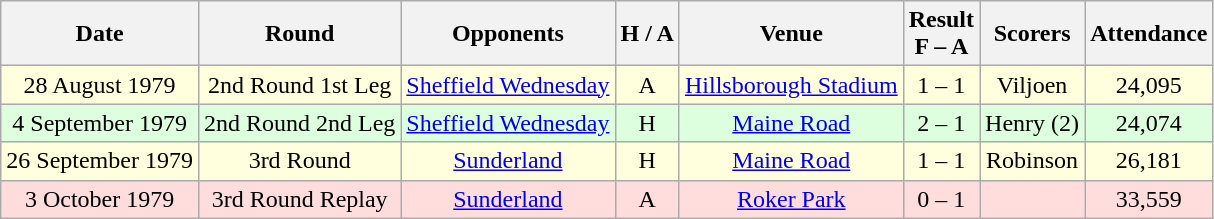<table class="wikitable" style="text-align:center">
<tr>
<th>Date</th>
<th>Round</th>
<th>Opponents</th>
<th>H / A</th>
<th>Venue</th>
<th>Result<br>F – A</th>
<th>Scorers</th>
<th>Attendance</th>
</tr>
<tr bgcolor="#ffffdd">
<td>28 August 1979</td>
<td>2nd Round 1st Leg</td>
<td><a href='#'>Sheffield Wednesday</a></td>
<td>A</td>
<td><a href='#'>Hillsborough Stadium</a></td>
<td>1 – 1</td>
<td>Viljoen</td>
<td>24,095</td>
</tr>
<tr bgcolor="#ddffdd">
<td>4 September 1979</td>
<td>2nd Round 2nd Leg</td>
<td><a href='#'>Sheffield Wednesday</a></td>
<td>H</td>
<td><a href='#'>Maine Road</a></td>
<td>2 – 1</td>
<td>Henry (2)</td>
<td>24,074</td>
</tr>
<tr bgcolor="#ffffdd">
<td>26 September 1979</td>
<td>3rd Round</td>
<td><a href='#'>Sunderland</a></td>
<td>H</td>
<td><a href='#'>Maine Road</a></td>
<td>1 – 1</td>
<td>Robinson</td>
<td>26,181</td>
</tr>
<tr bgcolor="#ffdddd">
<td>3 October 1979</td>
<td>3rd Round Replay</td>
<td><a href='#'>Sunderland</a></td>
<td>A</td>
<td><a href='#'>Roker Park</a></td>
<td>0 – 1</td>
<td></td>
<td>33,559</td>
</tr>
</table>
